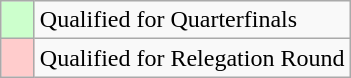<table class="wikitable">
<tr>
<td style="width: 15px; background: #CFC;"></td>
<td>Qualified for Quarterfinals</td>
</tr>
<tr>
<td style="width: 15px; background: #FCC;"></td>
<td>Qualified for Relegation Round</td>
</tr>
</table>
